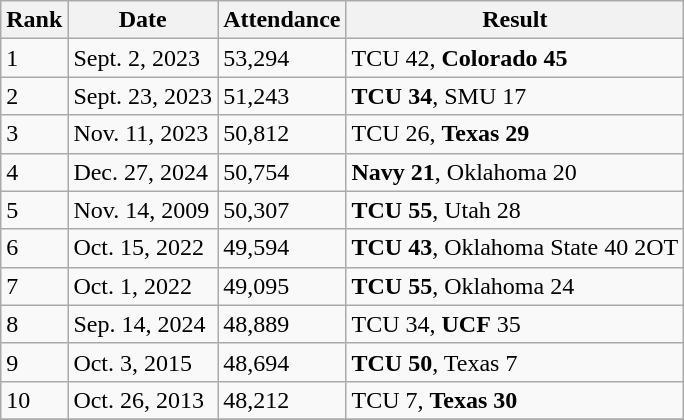<table class="wikitable">
<tr>
<th style=>Rank</th>
<th style=>Date</th>
<th style=>Attendance</th>
<th style=>Result</th>
</tr>
<tr>
<td>1</td>
<td>Sept. 2, 2023</td>
<td>53,294</td>
<td>TCU 42, <strong>Colorado 45</strong></td>
</tr>
<tr>
<td>2</td>
<td>Sept. 23, 2023</td>
<td>51,243</td>
<td><strong>TCU 34</strong>, SMU 17</td>
</tr>
<tr>
<td>3</td>
<td>Nov. 11, 2023</td>
<td>50,812</td>
<td>TCU 26, <strong>Texas 29</strong></td>
</tr>
<tr>
<td>4</td>
<td>Dec. 27, 2024</td>
<td>50,754</td>
<td><strong>Navy 21</strong>, Oklahoma 20</td>
</tr>
<tr>
<td>5</td>
<td>Nov. 14, 2009</td>
<td>50,307</td>
<td><strong>TCU 55</strong>, Utah 28</td>
</tr>
<tr>
<td>6</td>
<td>Oct. 15, 2022</td>
<td>49,594</td>
<td><strong>TCU 43</strong>, Oklahoma State 40 2OT</td>
</tr>
<tr>
<td>7</td>
<td>Oct. 1, 2022</td>
<td>49,095</td>
<td><strong>TCU 55</strong>, Oklahoma 24</td>
</tr>
<tr>
<td>8</td>
<td>Sep. 14, 2024</td>
<td>48,889</td>
<td>TCU 34, <strong>UCF</strong> 35</td>
</tr>
<tr>
<td>9</td>
<td>Oct. 3, 2015</td>
<td>48,694</td>
<td><strong>TCU 50</strong>, Texas 7</td>
</tr>
<tr>
<td>10</td>
<td>Oct. 26, 2013</td>
<td>48,212</td>
<td>TCU 7, <strong>Texas 30</strong></td>
</tr>
<tr>
</tr>
</table>
